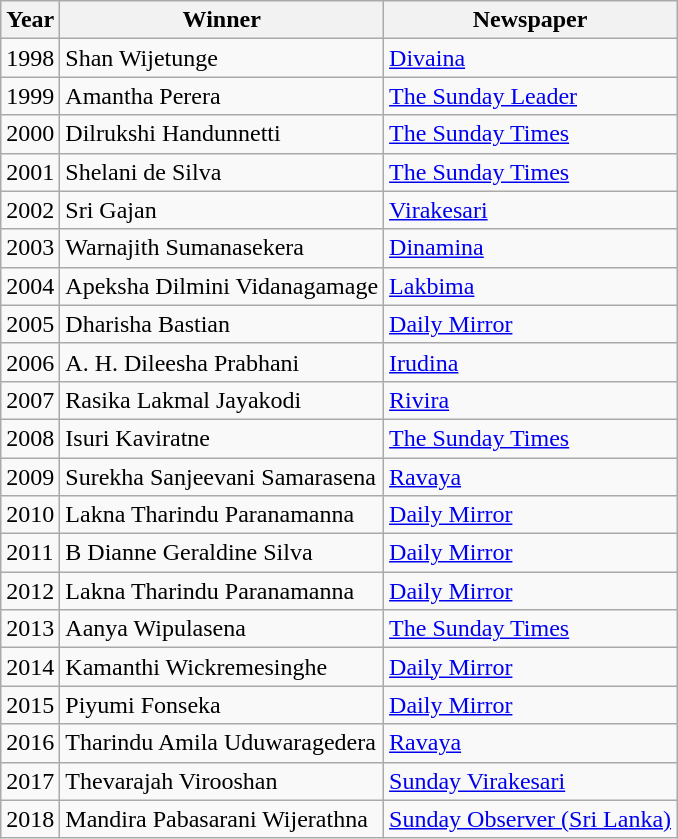<table class="wikitable sortable mw-collapsible mw-collapsed">
<tr>
<th>Year</th>
<th>Winner</th>
<th>Newspaper</th>
</tr>
<tr>
<td>1998</td>
<td>Shan Wijetunge</td>
<td><a href='#'>Divaina</a></td>
</tr>
<tr>
<td>1999</td>
<td>Amantha Perera</td>
<td><a href='#'>The Sunday Leader</a></td>
</tr>
<tr>
<td>2000</td>
<td>Dilrukshi Handunnetti</td>
<td><a href='#'>The Sunday Times</a></td>
</tr>
<tr>
<td>2001</td>
<td>Shelani de Silva</td>
<td><a href='#'>The Sunday Times</a></td>
</tr>
<tr>
<td>2002</td>
<td>Sri Gajan</td>
<td><a href='#'>Virakesari</a></td>
</tr>
<tr>
<td>2003</td>
<td>Warnajith Sumanasekera</td>
<td><a href='#'>Dinamina</a></td>
</tr>
<tr>
<td>2004</td>
<td>Apeksha Dilmini Vidanagamage</td>
<td><a href='#'>Lakbima</a></td>
</tr>
<tr>
<td>2005</td>
<td>Dharisha Bastian</td>
<td><a href='#'>Daily Mirror</a></td>
</tr>
<tr>
<td>2006</td>
<td>A. H. Dileesha Prabhani</td>
<td><a href='#'>Irudina</a></td>
</tr>
<tr>
<td>2007</td>
<td>Rasika Lakmal Jayakodi</td>
<td><a href='#'>Rivira</a></td>
</tr>
<tr>
<td>2008</td>
<td>Isuri Kaviratne</td>
<td><a href='#'>The Sunday Times</a></td>
</tr>
<tr>
<td>2009</td>
<td>Surekha Sanjeevani Samarasena</td>
<td><a href='#'>Ravaya</a></td>
</tr>
<tr>
<td>2010</td>
<td>Lakna Tharindu Paranamanna</td>
<td><a href='#'>Daily Mirror</a></td>
</tr>
<tr>
<td>2011</td>
<td>B Dianne Geraldine Silva</td>
<td><a href='#'>Daily Mirror</a></td>
</tr>
<tr>
<td>2012</td>
<td>Lakna Tharindu Paranamanna</td>
<td><a href='#'>Daily Mirror</a></td>
</tr>
<tr>
<td>2013</td>
<td>Aanya Wipulasena</td>
<td><a href='#'>The Sunday Times</a></td>
</tr>
<tr>
<td>2014</td>
<td>Kamanthi Wickremesinghe</td>
<td><a href='#'>Daily Mirror</a></td>
</tr>
<tr>
<td>2015</td>
<td>Piyumi Fonseka</td>
<td><a href='#'>Daily Mirror</a></td>
</tr>
<tr>
<td>2016</td>
<td>Tharindu Amila Uduwaragedera</td>
<td><a href='#'>Ravaya</a></td>
</tr>
<tr>
<td>2017</td>
<td>Thevarajah Virooshan</td>
<td><a href='#'>Sunday Virakesari</a></td>
</tr>
<tr>
<td>2018</td>
<td>Mandira Pabasarani Wijerathna</td>
<td><a href='#'>Sunday Observer (Sri Lanka)</a></td>
</tr>
</table>
